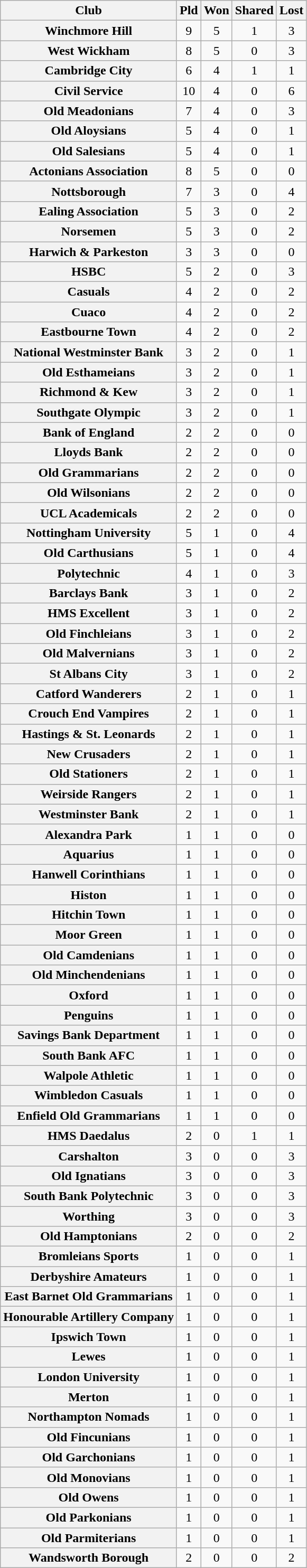<table class="wikitable sortable" style=text-align:center>
<tr>
<th>Club</th>
<th>Pld</th>
<th>Won</th>
<th>Shared</th>
<th>Lost</th>
</tr>
<tr>
<th scope='row'>Winchmore Hill</th>
<td>9</td>
<td>5</td>
<td>1</td>
<td>3</td>
</tr>
<tr>
<th scope='row'>West Wickham</th>
<td>8</td>
<td>5</td>
<td>0</td>
<td>3</td>
</tr>
<tr>
<th scope='row'>Cambridge City</th>
<td>6</td>
<td>4</td>
<td>1</td>
<td>1</td>
</tr>
<tr>
<th scope='row'>Civil Service</th>
<td>10</td>
<td>4</td>
<td>0</td>
<td>6</td>
</tr>
<tr>
<th scope='row'>Old Meadonians</th>
<td>7</td>
<td>4</td>
<td>0</td>
<td>3</td>
</tr>
<tr>
<th scope='row'>Old Aloysians</th>
<td>5</td>
<td>4</td>
<td>0</td>
<td>1</td>
</tr>
<tr>
<th scope='row'>Old Salesians</th>
<td>5</td>
<td>4</td>
<td>0</td>
<td>1</td>
</tr>
<tr>
<th scope='row'>Actonians Association</th>
<td>8</td>
<td>5</td>
<td>0</td>
<td>0</td>
</tr>
<tr>
<th scope='row'>Nottsborough</th>
<td>7</td>
<td>3</td>
<td>0</td>
<td>4</td>
</tr>
<tr>
<th scope='row'>Ealing Association</th>
<td>5</td>
<td>3</td>
<td>0</td>
<td>2</td>
</tr>
<tr>
<th scope='row'>Norsemen</th>
<td>5</td>
<td>3</td>
<td>0</td>
<td>2</td>
</tr>
<tr>
<th scope='row'>Harwich & Parkeston</th>
<td>3</td>
<td>3</td>
<td>0</td>
<td>0</td>
</tr>
<tr>
<th scope='row'>HSBC</th>
<td>5</td>
<td>2</td>
<td>0</td>
<td>3</td>
</tr>
<tr>
<th scope='row'>Casuals</th>
<td>4</td>
<td>2</td>
<td>0</td>
<td>2</td>
</tr>
<tr>
<th scope='row'>Cuaco</th>
<td>4</td>
<td>2</td>
<td>0</td>
<td>2</td>
</tr>
<tr>
<th scope='row'>Eastbourne Town</th>
<td>4</td>
<td>2</td>
<td>0</td>
<td>2</td>
</tr>
<tr>
<th scope='row'>National Westminster Bank</th>
<td>3</td>
<td>2</td>
<td>0</td>
<td>1</td>
</tr>
<tr>
<th scope='row'>Old Esthameians</th>
<td>3</td>
<td>2</td>
<td>0</td>
<td>1</td>
</tr>
<tr>
<th scope='row'>Richmond & Kew</th>
<td>3</td>
<td>2</td>
<td>0</td>
<td>1</td>
</tr>
<tr>
<th scope='row'>Southgate Olympic</th>
<td>3</td>
<td>2</td>
<td>0</td>
<td>1</td>
</tr>
<tr>
<th scope='row'>Bank of England</th>
<td>2</td>
<td>2</td>
<td>0</td>
<td>0</td>
</tr>
<tr>
<th scope='row'>Lloyds Bank</th>
<td>2</td>
<td>2</td>
<td>0</td>
<td>0</td>
</tr>
<tr>
<th scope='row'>Old Grammarians</th>
<td>2</td>
<td>2</td>
<td>0</td>
<td>0</td>
</tr>
<tr>
<th scope='row'>Old Wilsonians</th>
<td>2</td>
<td>2</td>
<td>0</td>
<td>0</td>
</tr>
<tr>
<th scope='row'>UCL Academicals</th>
<td>2</td>
<td>2</td>
<td>0</td>
<td>0</td>
</tr>
<tr>
<th scope='row'>Nottingham University</th>
<td>5</td>
<td>1</td>
<td>0</td>
<td>4</td>
</tr>
<tr>
<th scope='row'>Old Carthusians</th>
<td>5</td>
<td>1</td>
<td>0</td>
<td>4</td>
</tr>
<tr>
<th scope='row'>Polytechnic</th>
<td>4</td>
<td>1</td>
<td>0</td>
<td>3</td>
</tr>
<tr>
<th scope='row'>Barclays Bank</th>
<td>3</td>
<td>1</td>
<td>0</td>
<td>2</td>
</tr>
<tr>
<th scope='row'>HMS Excellent</th>
<td>3</td>
<td>1</td>
<td>0</td>
<td>2</td>
</tr>
<tr>
<th scope='row'>Old Finchleians</th>
<td>3</td>
<td>1</td>
<td>0</td>
<td>2</td>
</tr>
<tr>
<th scope='row'>Old Malvernians</th>
<td>3</td>
<td>1</td>
<td>0</td>
<td>2</td>
</tr>
<tr>
<th scope='row'>St Albans City</th>
<td>3</td>
<td>1</td>
<td>0</td>
<td>2</td>
</tr>
<tr>
<th scope='row'>Catford Wanderers</th>
<td>2</td>
<td>1</td>
<td>0</td>
<td>1</td>
</tr>
<tr>
<th scope='row'>Crouch End Vampires</th>
<td>2</td>
<td>1</td>
<td>0</td>
<td>1</td>
</tr>
<tr>
<th scope='row'>Hastings & St. Leonards</th>
<td>2</td>
<td>1</td>
<td>0</td>
<td>1</td>
</tr>
<tr>
<th scope='row'>New Crusaders</th>
<td>2</td>
<td>1</td>
<td>0</td>
<td>1</td>
</tr>
<tr>
<th scope='row'>Old Stationers</th>
<td>2</td>
<td>1</td>
<td>0</td>
<td>1</td>
</tr>
<tr>
<th scope='row'>Weirside Rangers</th>
<td>2</td>
<td>1</td>
<td>0</td>
<td>1</td>
</tr>
<tr>
<th scope='row'>Westminster Bank</th>
<td>2</td>
<td>1</td>
<td>0</td>
<td>1</td>
</tr>
<tr>
<th scope='row'>Alexandra Park</th>
<td>1</td>
<td>1</td>
<td>0</td>
<td>0</td>
</tr>
<tr>
<th scope='row'>Aquarius</th>
<td>1</td>
<td>1</td>
<td>0</td>
<td>0</td>
</tr>
<tr>
<th scope='row'>Hanwell Corinthians</th>
<td>1</td>
<td>1</td>
<td>0</td>
<td>0</td>
</tr>
<tr>
<th scope='row'>Histon</th>
<td>1</td>
<td>1</td>
<td>0</td>
<td>0</td>
</tr>
<tr>
<th scope='row'>Hitchin Town</th>
<td>1</td>
<td>1</td>
<td>0</td>
<td>0</td>
</tr>
<tr>
<th scope='row'>Moor Green</th>
<td>1</td>
<td>1</td>
<td>0</td>
<td>0</td>
</tr>
<tr>
<th scope='row'>Old Camdenians</th>
<td>1</td>
<td>1</td>
<td>0</td>
<td>0</td>
</tr>
<tr>
<th scope='row'>Old Minchendenians</th>
<td>1</td>
<td>1</td>
<td>0</td>
<td>0</td>
</tr>
<tr>
<th scope='row'>Oxford</th>
<td>1</td>
<td>1</td>
<td>0</td>
<td>0</td>
</tr>
<tr>
<th scope='row'>Penguins</th>
<td>1</td>
<td>1</td>
<td>0</td>
<td>0</td>
</tr>
<tr>
<th scope='row'>Savings Bank Department</th>
<td>1</td>
<td>1</td>
<td>0</td>
<td>0</td>
</tr>
<tr>
<th scope='row'>South Bank AFC</th>
<td>1</td>
<td>1</td>
<td>0</td>
<td>0</td>
</tr>
<tr>
<th scope='row'>Walpole Athletic</th>
<td>1</td>
<td>1</td>
<td>0</td>
<td>0</td>
</tr>
<tr>
<th scope='row'>Wimbledon Casuals</th>
<td>1</td>
<td>1</td>
<td>0</td>
<td>0</td>
</tr>
<tr>
<th>Enfield Old Grammarians</th>
<td>1</td>
<td>1</td>
<td>0</td>
<td>0</td>
</tr>
<tr>
<th scope='row'>HMS Daedalus</th>
<td>2</td>
<td>0</td>
<td>1</td>
<td>1</td>
</tr>
<tr>
<th scope='row'>Carshalton</th>
<td>3</td>
<td>0</td>
<td>0</td>
<td>3</td>
</tr>
<tr>
<th scope='row'>Old Ignatians</th>
<td>3</td>
<td>0</td>
<td>0</td>
<td>3</td>
</tr>
<tr>
<th scope='row'>South Bank Polytechnic</th>
<td>3</td>
<td>0</td>
<td>0</td>
<td>3</td>
</tr>
<tr>
<th scope='row'>Worthing</th>
<td>3</td>
<td>0</td>
<td>0</td>
<td>3</td>
</tr>
<tr>
<th scope='row'>Old Hamptonians</th>
<td>2</td>
<td>0</td>
<td>0</td>
<td>2</td>
</tr>
<tr>
<th scope='row'>Bromleians Sports</th>
<td>1</td>
<td>0</td>
<td>0</td>
<td>1</td>
</tr>
<tr>
<th scope='row'>Derbyshire Amateurs</th>
<td>1</td>
<td>0</td>
<td>0</td>
<td>1</td>
</tr>
<tr>
<th scope='row'>East Barnet Old Grammarians</th>
<td>1</td>
<td>0</td>
<td>0</td>
<td>1</td>
</tr>
<tr>
<th scope='row'>Honourable Artillery Company</th>
<td>1</td>
<td>0</td>
<td>0</td>
<td>1</td>
</tr>
<tr>
<th scope='row'>Ipswich Town</th>
<td>1</td>
<td>0</td>
<td>0</td>
<td>1</td>
</tr>
<tr>
<th scope='row'>Lewes</th>
<td>1</td>
<td>0</td>
<td>0</td>
<td>1</td>
</tr>
<tr>
<th scope='row'>London University</th>
<td>1</td>
<td>0</td>
<td>0</td>
<td>1</td>
</tr>
<tr>
<th scope='row'>Merton</th>
<td>1</td>
<td>0</td>
<td>0</td>
<td>1</td>
</tr>
<tr>
<th scope='row'>Northampton Nomads</th>
<td>1</td>
<td>0</td>
<td>0</td>
<td>1</td>
</tr>
<tr>
<th scope='row'>Old Fincunians</th>
<td>1</td>
<td>0</td>
<td>0</td>
<td>1</td>
</tr>
<tr>
<th scope='row'>Old Garchonians</th>
<td>1</td>
<td>0</td>
<td>0</td>
<td>1</td>
</tr>
<tr>
<th scope='row'>Old Monovians</th>
<td>1</td>
<td>0</td>
<td>0</td>
<td>1</td>
</tr>
<tr>
<th scope='row'>Old Owens</th>
<td>1</td>
<td>0</td>
<td>0</td>
<td>1</td>
</tr>
<tr>
<th scope='row'>Old Parkonians</th>
<td>1</td>
<td>0</td>
<td>0</td>
<td>1</td>
</tr>
<tr>
<th scope='row'>Old Parmiterians</th>
<td>1</td>
<td>0</td>
<td>0</td>
<td>1</td>
</tr>
<tr>
<th scope='row'>Wandsworth Borough</th>
<td>2</td>
<td>0</td>
<td>0</td>
<td>2</td>
</tr>
</table>
